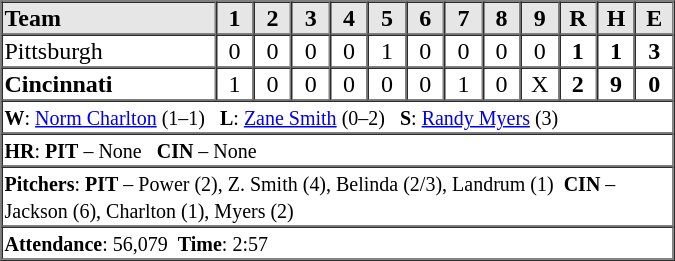<table border="1" cellspacing="0"  style="width:450px; margin-left:3em;">
<tr style="text-align:center; background:#e6e6e6;">
<th style="text-align:left; width:28%;">Team</th>
<th width=5%>1</th>
<th width=5%>2</th>
<th width=5%>3</th>
<th width=5%>4</th>
<th width=5%>5</th>
<th width=5%>6</th>
<th width=5%>7</th>
<th width=5%>8</th>
<th width=5%>9</th>
<th width=5%>R</th>
<th width=5%>H</th>
<th width=5%>E</th>
</tr>
<tr style="text-align:center;">
<td align=left>Pittsburgh</td>
<td>0</td>
<td>0</td>
<td>0</td>
<td>0</td>
<td>1</td>
<td>0</td>
<td>0</td>
<td>0</td>
<td>0</td>
<td><strong>1</strong></td>
<td><strong>1</strong></td>
<td><strong>3</strong></td>
</tr>
<tr style="text-align:center;">
<td align=left><strong>Cincinnati</strong></td>
<td>1</td>
<td>0</td>
<td>0</td>
<td>0</td>
<td>0</td>
<td>0</td>
<td>1</td>
<td>0</td>
<td>X</td>
<td><strong>2</strong></td>
<td><strong>9</strong></td>
<td><strong>0</strong></td>
</tr>
<tr style="text-align:left;">
<td colspan=13><small><strong>W</strong>: <a href='#'>Norm Charlton</a> (1–1)   <strong>L</strong>: <a href='#'>Zane Smith</a> (0–2)   <strong>S</strong>: <a href='#'>Randy Myers</a> (3)</small></td>
</tr>
<tr style="text-align:left;">
<td colspan=13><small><strong>HR</strong>: <strong>PIT</strong> – None   <strong>CIN</strong> – None</small></td>
</tr>
<tr style="text-align:left;">
<td colspan=13><small><strong>Pitchers</strong>: <strong>PIT</strong> – Power (2), Z. Smith (4), Belinda (2/3), Landrum (1)  <strong>CIN</strong> – Jackson (6), Charlton (1), Myers (2)</small></td>
</tr>
<tr style="text-align:left;">
<td colspan=13><small><strong>Attendance</strong>: 56,079  <strong>Time</strong>: 2:57</small></td>
</tr>
</table>
